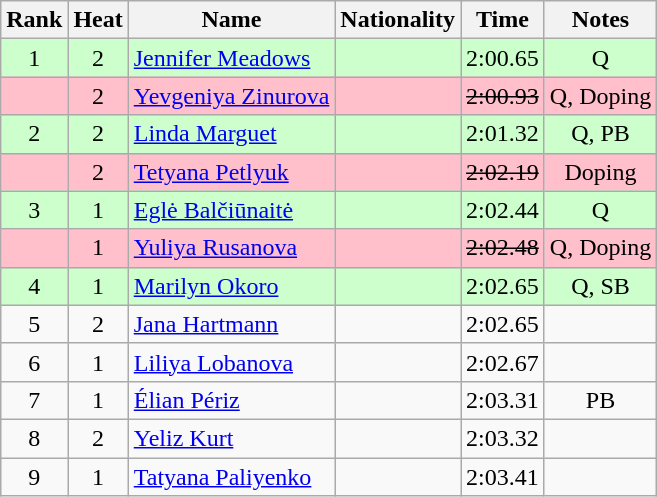<table class="wikitable sortable" style="text-align:center">
<tr>
<th>Rank</th>
<th>Heat</th>
<th>Name</th>
<th>Nationality</th>
<th>Time</th>
<th>Notes</th>
</tr>
<tr bgcolor=ccffcc>
<td>1</td>
<td>2</td>
<td align=left><a href='#'>Jennifer Meadows</a></td>
<td align=left></td>
<td>2:00.65</td>
<td>Q</td>
</tr>
<tr bgcolor=pink>
<td></td>
<td>2</td>
<td align=left><a href='#'>Yevgeniya Zinurova</a></td>
<td align=left></td>
<td><s>2:00.93</s></td>
<td>Q, Doping</td>
</tr>
<tr bgcolor=ccffcc>
<td>2</td>
<td>2</td>
<td align=left><a href='#'>Linda Marguet</a></td>
<td align=left></td>
<td>2:01.32</td>
<td>Q, PB</td>
</tr>
<tr bgcolor=pink>
<td></td>
<td>2</td>
<td align=left><a href='#'>Tetyana Petlyuk</a></td>
<td align=left></td>
<td><s>2:02.19</s></td>
<td>Doping</td>
</tr>
<tr bgcolor=ccffcc>
<td>3</td>
<td>1</td>
<td align=left><a href='#'>Eglė Balčiūnaitė</a></td>
<td align=left></td>
<td>2:02.44</td>
<td>Q</td>
</tr>
<tr bgcolor=pink>
<td></td>
<td>1</td>
<td align=left><a href='#'>Yuliya Rusanova</a></td>
<td align=left></td>
<td><s>2:02.48</s></td>
<td>Q, Doping</td>
</tr>
<tr bgcolor=ccffcc>
<td>4</td>
<td>1</td>
<td align=left><a href='#'>Marilyn Okoro</a></td>
<td align=left></td>
<td>2:02.65</td>
<td>Q, SB</td>
</tr>
<tr>
<td>5</td>
<td>2</td>
<td align=left><a href='#'>Jana Hartmann</a></td>
<td align=left></td>
<td>2:02.65</td>
<td></td>
</tr>
<tr>
<td>6</td>
<td>1</td>
<td align=left><a href='#'>Liliya Lobanova</a></td>
<td align=left></td>
<td>2:02.67</td>
<td></td>
</tr>
<tr>
<td>7</td>
<td>1</td>
<td align=left><a href='#'>Élian Périz</a></td>
<td align=left></td>
<td>2:03.31</td>
<td>PB</td>
</tr>
<tr>
<td>8</td>
<td>2</td>
<td align=left><a href='#'>Yeliz Kurt</a></td>
<td align=left></td>
<td>2:03.32</td>
<td></td>
</tr>
<tr>
<td>9</td>
<td>1</td>
<td align=left><a href='#'>Tatyana Paliyenko</a></td>
<td align=left></td>
<td>2:03.41</td>
<td></td>
</tr>
</table>
